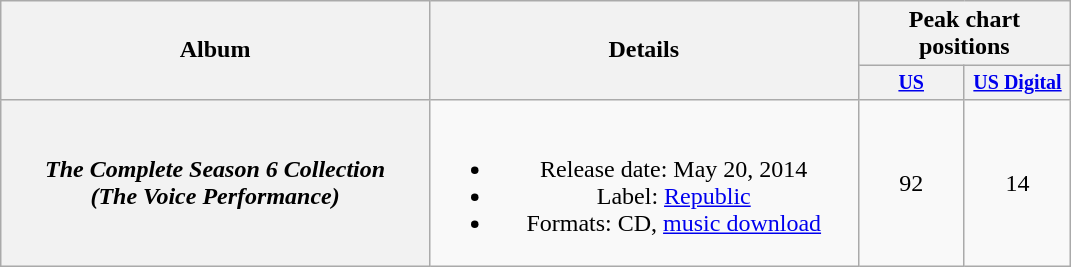<table class="wikitable plainrowheaders" style="text-align:center;">
<tr>
<th rowspan=2 style="width:17.4em;">Album</th>
<th rowspan=2 style="width:17.4em;">Details</th>
<th colspan=2 style="width:8.4em;">Peak chart positions</th>
</tr>
<tr style="font-size:smaller;">
<th style="width:50px;"><a href='#'>US</a><br></th>
<th style="width:50px;"><a href='#'>US Digital</a><br></th>
</tr>
<tr>
<th scope="row"><em>The Complete Season 6 Collection<br>(The Voice Performance)</em></th>
<td><br><ul><li>Release date: May 20, 2014</li><li>Label: <a href='#'>Republic</a></li><li>Formats: CD, <a href='#'>music download</a></li></ul></td>
<td>92</td>
<td>14</td>
</tr>
</table>
